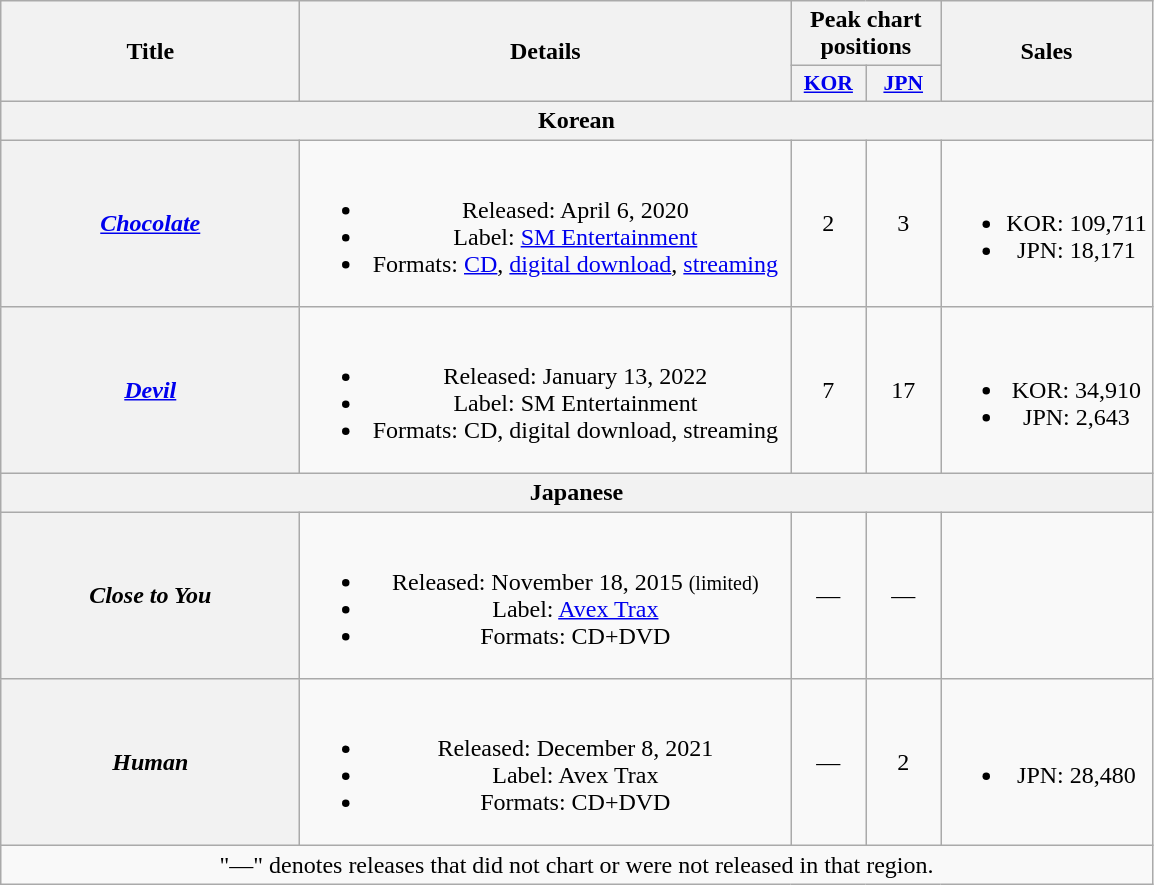<table class="wikitable plainrowheaders" style="text-align:center;">
<tr>
<th rowspan="2" style="width:12em;">Title</th>
<th rowspan="2" style="width:20em;">Details</th>
<th scope="col" colspan="2">Peak chart positions</th>
<th rowspan="2">Sales</th>
</tr>
<tr>
<th scope="col" style="width:3em;font-size:90%;"><a href='#'>KOR</a><br></th>
<th scope="col" style="width:3em;font-size:90%;"><a href='#'>JPN</a><br></th>
</tr>
<tr>
<th colspan="5">Korean</th>
</tr>
<tr>
<th scope="row"><em><a href='#'>Chocolate</a></em></th>
<td><br><ul><li>Released: April 6, 2020</li><li>Label: <a href='#'>SM Entertainment</a></li><li>Formats: <a href='#'>CD</a>, <a href='#'>digital download</a>, <a href='#'>streaming</a></li></ul></td>
<td>2</td>
<td>3</td>
<td><br><ul><li>KOR: 109,711</li><li>JPN: 18,171</li></ul></td>
</tr>
<tr>
<th scope="row"><em><a href='#'>Devil</a></em></th>
<td><br><ul><li>Released: January 13, 2022</li><li>Label: SM Entertainment</li><li>Formats: CD, digital download, streaming</li></ul></td>
<td>7</td>
<td>17</td>
<td><br><ul><li>KOR: 34,910</li><li>JPN: 2,643</li></ul></td>
</tr>
<tr>
<th colspan="5">Japanese</th>
</tr>
<tr>
<th scope="row"><em>Close to You</em></th>
<td><br><ul><li>Released: November 18, 2015 <small>(limited)</small></li><li>Label: <a href='#'>Avex Trax</a></li><li>Formats: CD+DVD</li></ul></td>
<td>—</td>
<td>—</td>
<td></td>
</tr>
<tr>
<th scope="row"><em>Human</em></th>
<td><br><ul><li>Released: December 8, 2021</li><li>Label: Avex Trax</li><li>Formats: CD+DVD</li></ul></td>
<td>—</td>
<td>2</td>
<td><br><ul><li>JPN: 28,480 </li></ul></td>
</tr>
<tr>
<td colspan="5">"—" denotes releases that did not chart or were not released in that region.</td>
</tr>
</table>
